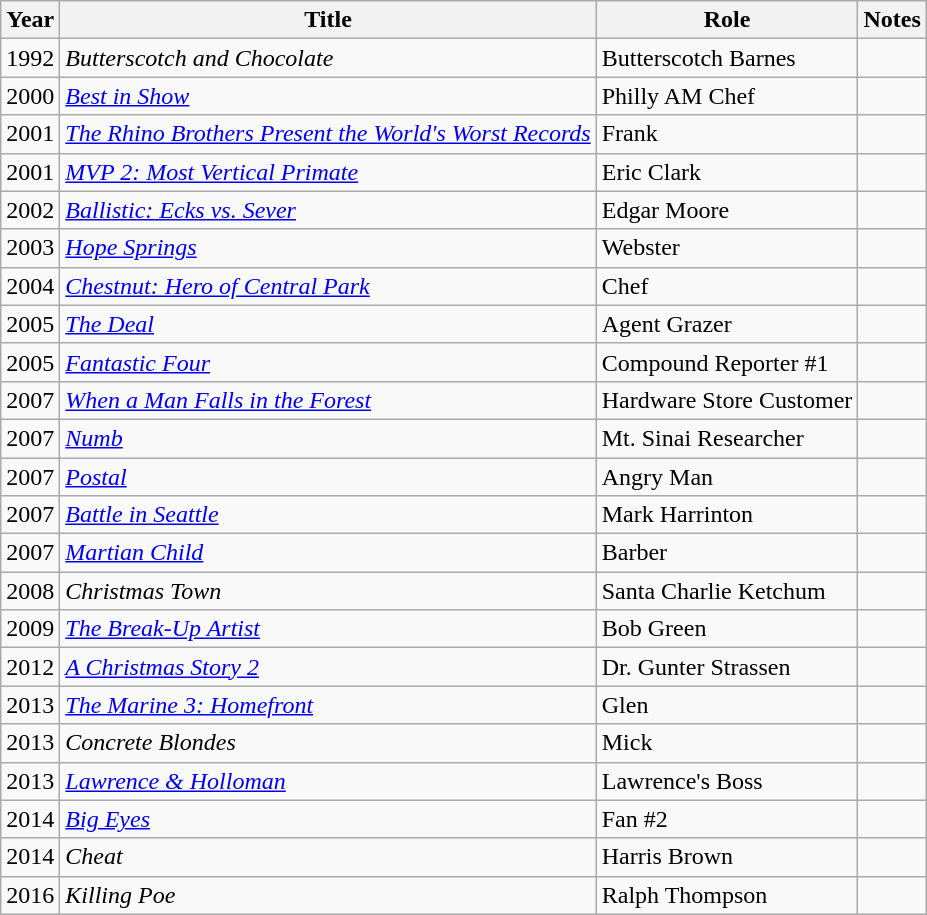<table class="wikitable sortable">
<tr>
<th>Year</th>
<th>Title</th>
<th>Role</th>
<th>Notes</th>
</tr>
<tr>
<td>1992</td>
<td><em>Butterscotch and Chocolate</em></td>
<td>Butterscotch Barnes</td>
<td></td>
</tr>
<tr>
<td>2000</td>
<td><em><a href='#'>Best in Show</a></em></td>
<td>Philly AM Chef</td>
<td></td>
</tr>
<tr>
<td>2001</td>
<td><em><a href='#'>The Rhino Brothers Present the World's Worst Records</a></em></td>
<td>Frank</td>
<td></td>
</tr>
<tr>
<td>2001</td>
<td><em><a href='#'>MVP 2: Most Vertical Primate</a></em></td>
<td>Eric Clark</td>
<td></td>
</tr>
<tr>
<td>2002</td>
<td><em><a href='#'>Ballistic: Ecks vs. Sever</a></em></td>
<td>Edgar Moore</td>
<td></td>
</tr>
<tr>
<td>2003</td>
<td><em><a href='#'>Hope Springs</a></em></td>
<td>Webster</td>
<td></td>
</tr>
<tr>
<td>2004</td>
<td><em><a href='#'>Chestnut: Hero of Central Park</a></em></td>
<td>Chef</td>
<td></td>
</tr>
<tr>
<td>2005</td>
<td><em><a href='#'>The Deal</a></em></td>
<td>Agent Grazer</td>
<td></td>
</tr>
<tr>
<td>2005</td>
<td><em><a href='#'>Fantastic Four</a></em></td>
<td>Compound Reporter #1</td>
<td></td>
</tr>
<tr>
<td>2007</td>
<td><em><a href='#'>When a Man Falls in the Forest</a></em></td>
<td>Hardware Store Customer</td>
<td></td>
</tr>
<tr>
<td>2007</td>
<td><em><a href='#'>Numb</a></em></td>
<td>Mt. Sinai Researcher</td>
<td></td>
</tr>
<tr>
<td>2007</td>
<td><em><a href='#'>Postal</a></em></td>
<td>Angry Man</td>
<td></td>
</tr>
<tr>
<td>2007</td>
<td><em><a href='#'>Battle in Seattle</a></em></td>
<td>Mark Harrinton</td>
<td></td>
</tr>
<tr>
<td>2007</td>
<td><em><a href='#'>Martian Child</a></em></td>
<td>Barber</td>
<td></td>
</tr>
<tr>
<td>2008</td>
<td><em>Christmas Town</em></td>
<td>Santa Charlie Ketchum</td>
<td></td>
</tr>
<tr>
<td>2009</td>
<td><em><a href='#'>The Break-Up Artist</a></em></td>
<td>Bob Green</td>
<td></td>
</tr>
<tr>
<td>2012</td>
<td><em><a href='#'>A Christmas Story 2</a></em></td>
<td>Dr. Gunter Strassen</td>
<td></td>
</tr>
<tr>
<td>2013</td>
<td><em><a href='#'>The Marine 3: Homefront</a></em></td>
<td>Glen</td>
<td></td>
</tr>
<tr>
<td>2013</td>
<td><em>Concrete Blondes</em></td>
<td>Mick</td>
<td></td>
</tr>
<tr>
<td>2013</td>
<td><em><a href='#'>Lawrence & Holloman</a></em></td>
<td>Lawrence's Boss</td>
<td></td>
</tr>
<tr>
<td>2014</td>
<td><em><a href='#'>Big Eyes</a></em></td>
<td>Fan #2</td>
<td></td>
</tr>
<tr>
<td>2014</td>
<td><em>Cheat</em></td>
<td>Harris Brown</td>
<td></td>
</tr>
<tr>
<td>2016</td>
<td><em>Killing Poe</em></td>
<td>Ralph Thompson</td>
<td></td>
</tr>
</table>
